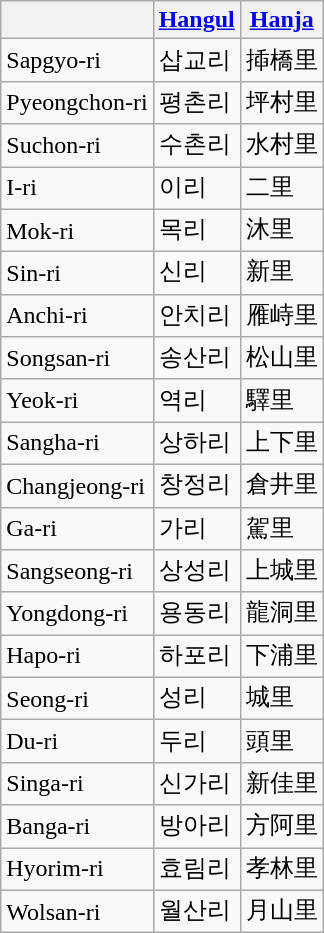<table class="wikitable">
<tr>
<th></th>
<th><a href='#'>Hangul</a></th>
<th><a href='#'>Hanja</a></th>
</tr>
<tr>
<td>Sapgyo-ri</td>
<td>삽교리</td>
<td>揷橋里</td>
</tr>
<tr>
<td>Pyeongchon-ri</td>
<td>평촌리</td>
<td>坪村里</td>
</tr>
<tr>
<td>Suchon-ri</td>
<td>수촌리</td>
<td>水村里</td>
</tr>
<tr>
<td>I-ri</td>
<td>이리</td>
<td>二里</td>
</tr>
<tr>
<td>Mok-ri</td>
<td>목리</td>
<td>沐里</td>
</tr>
<tr>
<td>Sin-ri</td>
<td>신리</td>
<td>新里</td>
</tr>
<tr>
<td>Anchi-ri</td>
<td>안치리</td>
<td>雁峙里</td>
</tr>
<tr>
<td>Songsan-ri</td>
<td>송산리</td>
<td>松山里</td>
</tr>
<tr>
<td>Yeok-ri</td>
<td>역리</td>
<td>驛里</td>
</tr>
<tr>
<td>Sangha-ri</td>
<td>상하리</td>
<td>上下里</td>
</tr>
<tr>
<td>Changjeong-ri</td>
<td>창정리</td>
<td>倉井里</td>
</tr>
<tr>
<td>Ga-ri</td>
<td>가리</td>
<td>駕里</td>
</tr>
<tr>
<td>Sangseong-ri</td>
<td>상성리</td>
<td>上城里</td>
</tr>
<tr>
<td>Yongdong-ri</td>
<td>용동리</td>
<td>龍洞里</td>
</tr>
<tr>
<td>Hapo-ri</td>
<td>하포리</td>
<td>下浦里</td>
</tr>
<tr>
<td>Seong-ri</td>
<td>성리</td>
<td>城里</td>
</tr>
<tr>
<td>Du-ri</td>
<td>두리</td>
<td>頭里</td>
</tr>
<tr>
<td>Singa-ri</td>
<td>신가리</td>
<td>新佳里</td>
</tr>
<tr>
<td>Banga-ri</td>
<td>방아리</td>
<td>方阿里</td>
</tr>
<tr>
<td>Hyorim-ri</td>
<td>효림리</td>
<td>孝林里</td>
</tr>
<tr>
<td>Wolsan-ri</td>
<td>월산리</td>
<td>月山里</td>
</tr>
</table>
